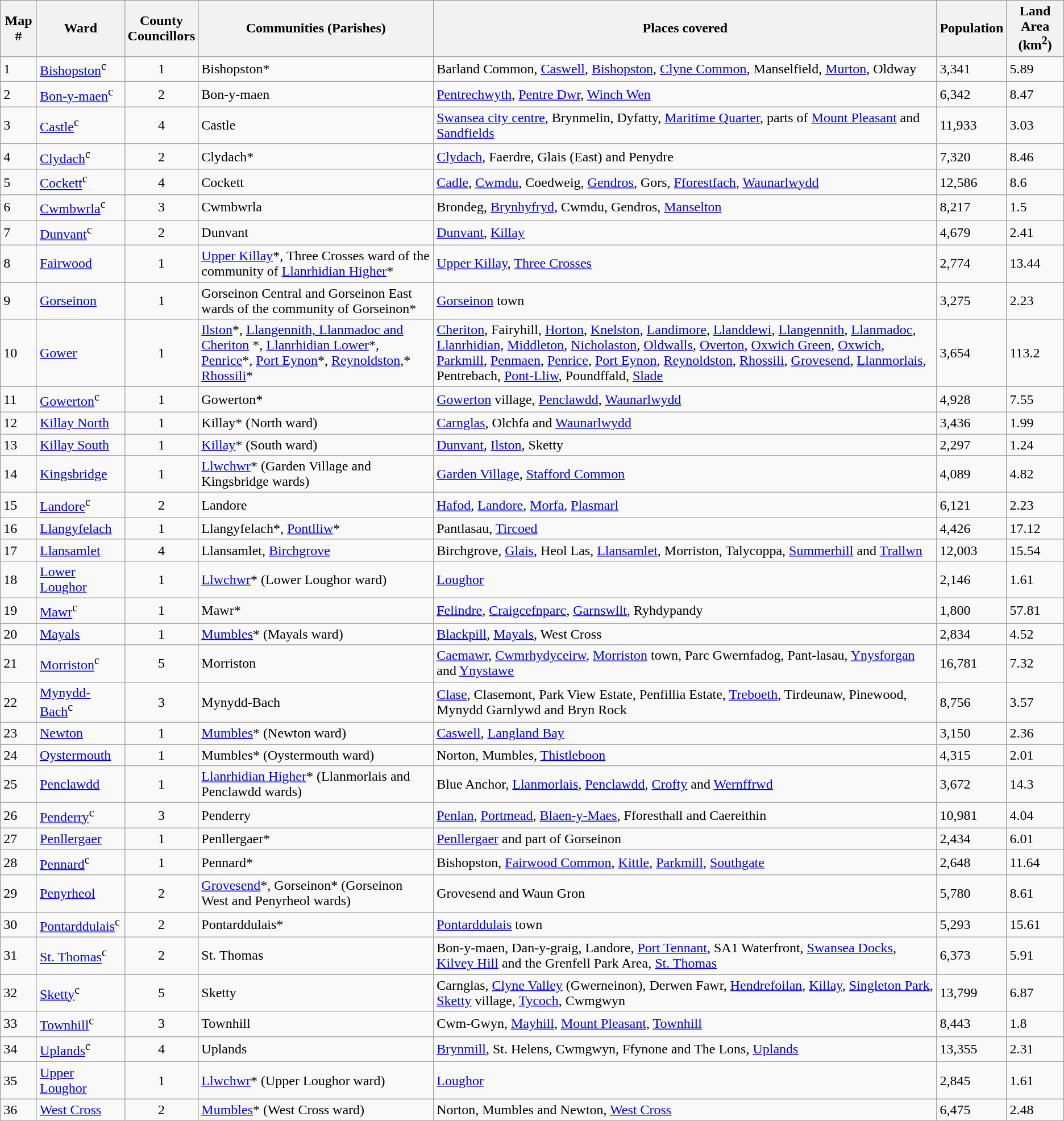<table class="wikitable sortable">
<tr>
<th>Map #</th>
<th>Ward</th>
<th>County<br>Councillors</th>
<th>Communities (Parishes)</th>
<th>Places covered</th>
<th>Population </th>
<th>Land Area (km<sup>2</sup>)</th>
</tr>
<tr>
<td>1</td>
<td><a href='#'>Bishopston</a><sup>c</sup></td>
<td align="center">1</td>
<td>Bishopston*</td>
<td>Barland Common, <a href='#'>Caswell</a>, <a href='#'>Bishopston</a>, <a href='#'>Clyne Common</a>, Manselfield, <a href='#'>Murton</a>, Oldway</td>
<td>3,341</td>
<td>5.89</td>
</tr>
<tr>
<td>2</td>
<td><a href='#'>Bon-y-maen</a><sup>c</sup></td>
<td align="center">2</td>
<td>Bon-y-maen</td>
<td><a href='#'>Pentrechwyth</a>, <a href='#'>Pentre Dwr</a>, <a href='#'>Winch Wen</a></td>
<td>6,342</td>
<td>8.47</td>
</tr>
<tr>
<td>3</td>
<td><a href='#'>Castle</a><sup>c</sup></td>
<td align="center">4</td>
<td>Castle</td>
<td><a href='#'>Swansea city centre</a>, Brynmelin, Dyfatty, <a href='#'>Maritime Quarter</a>, parts of <a href='#'>Mount Pleasant</a> and <a href='#'>Sandfields</a></td>
<td>11,933</td>
<td>3.03</td>
</tr>
<tr>
<td>4</td>
<td><a href='#'>Clydach</a><sup>c</sup></td>
<td align="center">2</td>
<td>Clydach*</td>
<td><a href='#'>Clydach</a>, Faerdre, Glais (East) and Penydre</td>
<td>7,320</td>
<td>8.46</td>
</tr>
<tr>
<td>5</td>
<td><a href='#'>Cockett</a><sup>c</sup></td>
<td align="center">4</td>
<td>Cockett</td>
<td><a href='#'>Cadle</a>, <a href='#'>Cwmdu</a>, Coedweig, <a href='#'>Gendros</a>, Gors, <a href='#'>Fforestfach</a>, <a href='#'>Waunarlwydd</a></td>
<td>12,586</td>
<td>8.6</td>
</tr>
<tr>
<td>6</td>
<td><a href='#'>Cwmbwrla</a><sup>c</sup></td>
<td align="center">3</td>
<td>Cwmbwrla</td>
<td>Brondeg, <a href='#'>Brynhyfryd</a>, Cwmdu, Gendros, <a href='#'>Manselton</a></td>
<td>8,217</td>
<td>1.5</td>
</tr>
<tr>
<td>7</td>
<td><a href='#'>Dunvant</a><sup>c</sup></td>
<td align="center">2</td>
<td>Dunvant</td>
<td><a href='#'>Dunvant</a>, <a href='#'>Killay</a></td>
<td>4,679</td>
<td>2.41</td>
</tr>
<tr>
<td>8</td>
<td><a href='#'>Fairwood</a></td>
<td align="center">1</td>
<td><a href='#'>Upper Killay</a>*, Three Crosses ward of the community of <a href='#'>Llanrhidian Higher</a>*</td>
<td><a href='#'>Upper Killay</a>, <a href='#'>Three Crosses</a></td>
<td>2,774</td>
<td>13.44</td>
</tr>
<tr>
<td>9</td>
<td><a href='#'>Gorseinon</a></td>
<td align="center">1</td>
<td>Gorseinon Central and Gorseinon East wards of the community of Gorseinon*</td>
<td><a href='#'>Gorseinon</a> town</td>
<td>3,275</td>
<td>2.23</td>
</tr>
<tr>
<td>10</td>
<td><a href='#'>Gower</a></td>
<td align="center">1</td>
<td><a href='#'>Ilston</a>*, <a href='#'>Llangennith, Llanmadoc and Cheriton</a> *, <a href='#'>Llanrhidian Lower</a>*, <a href='#'>Penrice</a>*, <a href='#'>Port Eynon</a>*, <a href='#'>Reynoldston</a>,* <a href='#'>Rhossili</a>*</td>
<td><a href='#'>Cheriton</a>, Fairyhill, <a href='#'>Horton</a>, <a href='#'>Knelston</a>, <a href='#'>Landimore</a>, <a href='#'>Llanddewi</a>, <a href='#'>Llangennith</a>, <a href='#'>Llanmadoc</a>, <a href='#'>Llanrhidian</a>, <a href='#'>Middleton</a>, <a href='#'>Nicholaston</a>, <a href='#'>Oldwalls</a>, <a href='#'>Overton</a>, <a href='#'>Oxwich Green</a>, <a href='#'>Oxwich</a>, <a href='#'>Parkmill</a>, <a href='#'>Penmaen</a>, <a href='#'>Penrice</a>, <a href='#'>Port Eynon</a>, <a href='#'>Reynoldston</a>, <a href='#'>Rhossili</a>, <a href='#'>Grovesend</a>, <a href='#'>Llanmorlais</a>, Pentrebach, <a href='#'>Pont-Lliw</a>, Poundffald, <a href='#'>Slade</a></td>
<td>3,654</td>
<td>113.2</td>
</tr>
<tr>
<td>11</td>
<td><a href='#'>Gowerton</a><sup>c</sup></td>
<td align="center">1</td>
<td>Gowerton*</td>
<td><a href='#'>Gowerton</a> village, <a href='#'>Penclawdd</a>, <a href='#'>Waunarlwydd</a></td>
<td>4,928</td>
<td>7.55</td>
</tr>
<tr>
<td>12</td>
<td><a href='#'>Killay North</a></td>
<td align="center">1</td>
<td>Killay* (North ward)</td>
<td><a href='#'>Carnglas</a>, Olchfa and <a href='#'>Waunarlwydd</a></td>
<td>3,436</td>
<td>1.99</td>
</tr>
<tr>
<td>13</td>
<td><a href='#'>Killay South</a></td>
<td align="center">1</td>
<td><a href='#'>Killay</a>* (South ward)</td>
<td><a href='#'>Dunvant</a>, <a href='#'>Ilston</a>, Sketty</td>
<td>2,297</td>
<td>1.24</td>
</tr>
<tr>
<td>14</td>
<td><a href='#'>Kingsbridge</a></td>
<td align="center">1</td>
<td><a href='#'>Llwchwr</a>* (Garden Village and Kingsbridge wards)</td>
<td><a href='#'>Garden Village</a>, <a href='#'>Stafford Common</a></td>
<td>4,089</td>
<td>4.82</td>
</tr>
<tr>
<td>15</td>
<td><a href='#'>Landore</a><sup>c</sup></td>
<td align="center">2</td>
<td>Landore</td>
<td><a href='#'>Hafod</a>, <a href='#'>Landore</a>, <a href='#'>Morfa</a>, <a href='#'>Plasmarl</a></td>
<td>6,121</td>
<td>2.23</td>
</tr>
<tr>
<td>16</td>
<td><a href='#'>Llangyfelach</a></td>
<td align="center">1</td>
<td>Llangyfelach*, <a href='#'>Pontlliw</a>*</td>
<td>Pantlasau, <a href='#'>Tircoed</a></td>
<td>4,426</td>
<td>17.12</td>
</tr>
<tr>
<td>17</td>
<td><a href='#'>Llansamlet</a></td>
<td align="center">4</td>
<td>Llansamlet, <a href='#'>Birchgrove</a></td>
<td>Birchgrove, <a href='#'>Glais</a>, Heol Las, <a href='#'>Llansamlet</a>, Morriston, Talycoppa, <a href='#'>Summerhill</a> and <a href='#'>Trallwn</a></td>
<td>12,003</td>
<td>15.54</td>
</tr>
<tr>
<td>18</td>
<td><a href='#'>Lower Loughor</a></td>
<td align="center">1</td>
<td><a href='#'>Llwchwr</a>* (Lower Loughor ward)</td>
<td><a href='#'>Loughor</a></td>
<td>2,146</td>
<td>1.61</td>
</tr>
<tr>
<td>19</td>
<td><a href='#'>Mawr</a><sup>c</sup></td>
<td align="center">1</td>
<td>Mawr*</td>
<td><a href='#'>Felindre</a>, <a href='#'>Craigcefnparc</a>, <a href='#'>Garnswllt</a>, Ryhdypandy</td>
<td>1,800</td>
<td>57.81</td>
</tr>
<tr>
<td>20</td>
<td><a href='#'>Mayals</a></td>
<td align="center">1</td>
<td><a href='#'>Mumbles</a>* (Mayals ward)</td>
<td><a href='#'>Blackpill</a>, <a href='#'>Mayals</a>, West Cross</td>
<td>2,834</td>
<td>4.52</td>
</tr>
<tr>
<td>21</td>
<td><a href='#'>Morriston</a><sup>c</sup></td>
<td align="center">5</td>
<td>Morriston</td>
<td><a href='#'>Caemawr</a>, <a href='#'>Cwmrhydyceirw</a>, <a href='#'>Morriston</a> town, Parc Gwernfadog, Pant-lasau, <a href='#'>Ynysforgan</a> and <a href='#'>Ynystawe</a></td>
<td>16,781</td>
<td>7.32</td>
</tr>
<tr>
<td>22</td>
<td><a href='#'>Mynydd-Bach</a><sup>c</sup></td>
<td align="center">3</td>
<td>Mynydd-Bach</td>
<td><a href='#'>Clase</a>, Clasemont, Park View Estate, Penfillia Estate, <a href='#'>Treboeth</a>, Tirdeunaw, Pinewood, Mynydd Garnlywd and Bryn Rock</td>
<td>8,756</td>
<td>3.57</td>
</tr>
<tr>
<td>23</td>
<td><a href='#'>Newton</a></td>
<td align="center">1</td>
<td><a href='#'>Mumbles</a>* (Newton ward)</td>
<td><a href='#'>Caswell</a>, <a href='#'>Langland Bay</a></td>
<td>3,150</td>
<td>2.36</td>
</tr>
<tr>
<td>24</td>
<td><a href='#'>Oystermouth</a></td>
<td align="center">1</td>
<td>Mumbles* (Oystermouth ward)</td>
<td>Norton, Mumbles, <a href='#'>Thistleboon</a></td>
<td>4,315</td>
<td>2.01</td>
</tr>
<tr>
<td>25</td>
<td><a href='#'>Penclawdd</a></td>
<td align="center">1</td>
<td><a href='#'>Llanrhidian Higher</a>* (Llanmorlais and Penclawdd wards)</td>
<td>Blue Anchor, <a href='#'>Llanmorlais</a>, <a href='#'>Penclawdd</a>, <a href='#'>Crofty</a> and <a href='#'>Wernffrwd</a></td>
<td>3,672</td>
<td>14.3</td>
</tr>
<tr>
<td>26</td>
<td><a href='#'>Penderry</a><sup>c</sup></td>
<td align="center">3</td>
<td>Penderry</td>
<td><a href='#'>Penlan</a>, <a href='#'>Portmead</a>, <a href='#'>Blaen-y-Maes</a>, Fforesthall and Caereithin</td>
<td>10,981</td>
<td>4.04</td>
</tr>
<tr>
<td>27</td>
<td><a href='#'>Penllergaer</a></td>
<td align="center">1</td>
<td>Penllergaer*</td>
<td><a href='#'>Penllergaer</a> and part of Gorseinon</td>
<td>2,434</td>
<td>6.01</td>
</tr>
<tr>
<td>28</td>
<td><a href='#'>Pennard</a><sup>c</sup></td>
<td align="center">1</td>
<td>Pennard*</td>
<td>Bishopston, <a href='#'>Fairwood Common</a>, <a href='#'>Kittle</a>, <a href='#'>Parkmill</a>, <a href='#'>Southgate</a></td>
<td>2,648</td>
<td>11.64</td>
</tr>
<tr>
<td>29</td>
<td><a href='#'>Penyrheol</a></td>
<td align="center">2</td>
<td><a href='#'>Grovesend</a>*, Gorseinon* (Gorseinon West and Penyrheol wards)</td>
<td>Grovesend and Waun Gron</td>
<td>5,780</td>
<td>8.61</td>
</tr>
<tr>
<td>30</td>
<td><a href='#'>Pontarddulais</a><sup>c</sup></td>
<td align="center">2</td>
<td>Pontarddulais*</td>
<td><a href='#'>Pontarddulais</a> town</td>
<td>5,293</td>
<td>15.61</td>
</tr>
<tr>
<td>31</td>
<td><a href='#'>St. Thomas</a><sup>c</sup></td>
<td align="center">2</td>
<td>St. Thomas</td>
<td>Bon-y-maen, Dan-y-graig, Landore, <a href='#'>Port Tennant</a>, SA1 Waterfront, <a href='#'>Swansea Docks</a>, <a href='#'>Kilvey Hill</a> and the Grenfell Park Area, <a href='#'>St. Thomas</a></td>
<td>6,373</td>
<td>5.91</td>
</tr>
<tr>
<td>32</td>
<td><a href='#'>Sketty</a><sup>c</sup></td>
<td align="center">5</td>
<td>Sketty</td>
<td>Carnglas, <a href='#'>Clyne Valley</a> (Gwerneinon), Derwen Fawr, <a href='#'>Hendrefoilan</a>, <a href='#'>Killay</a>, <a href='#'>Singleton Park</a>, <a href='#'>Sketty</a> village, <a href='#'>Tycoch</a>, Cwmgwyn</td>
<td>13,799</td>
<td>6.87</td>
</tr>
<tr>
<td>33</td>
<td><a href='#'>Townhill</a><sup>c</sup></td>
<td align="center">3</td>
<td>Townhill</td>
<td>Cwm-Gwyn, <a href='#'>Mayhill</a>, <a href='#'>Mount Pleasant</a>, <a href='#'>Townhill</a></td>
<td>8,443</td>
<td>1.8</td>
</tr>
<tr>
<td>34</td>
<td><a href='#'>Uplands</a><sup>c</sup></td>
<td align="center">4</td>
<td>Uplands</td>
<td><a href='#'>Brynmill</a>, St. Helens, Cwmgwyn, Ffynone and The Lons, <a href='#'>Uplands</a></td>
<td>13,355</td>
<td>2.31</td>
</tr>
<tr>
<td>35</td>
<td><a href='#'>Upper Loughor</a></td>
<td align="center">1</td>
<td><a href='#'>Llwchwr</a>* (Upper Loughor ward)</td>
<td><a href='#'>Loughor</a></td>
<td>2,845</td>
<td>1.61</td>
</tr>
<tr>
<td>36</td>
<td><a href='#'>West Cross</a></td>
<td align="center">2</td>
<td><a href='#'>Mumbles</a>* (West Cross ward)</td>
<td>Norton, Mumbles and Newton, <a href='#'>West Cross</a></td>
<td>6,475</td>
<td>2.48</td>
</tr>
</table>
